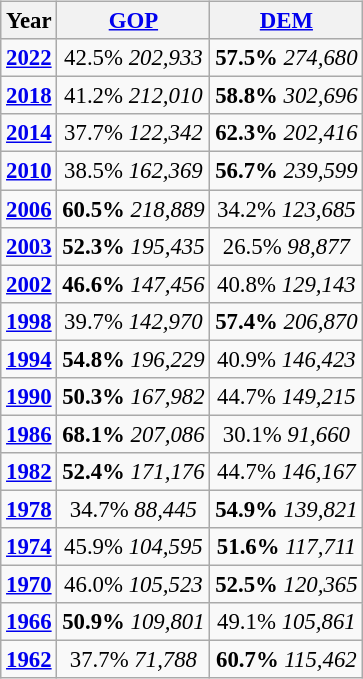<table class="wikitable" class="toccolours" style="float:left; margin-right:1em; font-size:95%;">
<tr>
<th>Year</th>
<th><a href='#'>GOP</a></th>
<th><a href='#'>DEM</a></th>
</tr>
<tr>
<td style="text-align:center;" ><strong><a href='#'>2022</a></strong></td>
<td style="text-align:center;" >42.5% <em>202,933</em></td>
<td style="text-align:center;" ><strong>57.5%</strong> <em>274,680</em></td>
</tr>
<tr>
<td style="text-align:center;" ><strong><a href='#'>2018</a></strong></td>
<td style="text-align:center;" >41.2% <em>212,010</em></td>
<td style="text-align:center;" ><strong>58.8%</strong> <em>302,696</em></td>
</tr>
<tr>
<td style="text-align:center;" ><strong><a href='#'>2014</a></strong></td>
<td style="text-align:center;" >37.7% <em>122,342</em></td>
<td style="text-align:center;" ><strong>62.3%</strong> <em>202,416</em></td>
</tr>
<tr>
<td style="text-align:center;" ><strong><a href='#'>2010</a></strong></td>
<td style="text-align:center;" >38.5% <em>162,369</em></td>
<td style="text-align:center;" ><strong>56.7%</strong> <em>239,599</em></td>
</tr>
<tr>
<td style="text-align:center;" ><strong><a href='#'>2006</a></strong></td>
<td style="text-align:center;" ><strong>60.5%</strong> <em>218,889</em></td>
<td style="text-align:center;" >34.2% <em>123,685</em></td>
</tr>
<tr>
<td style="text-align:center;" ><strong><a href='#'>2003</a></strong></td>
<td style="text-align:center;" ><strong>52.3%</strong> <em>195,435</em></td>
<td style="text-align:center;" >26.5% <em>98,877</em></td>
</tr>
<tr>
<td style="text-align:center;" ><strong><a href='#'>2002</a></strong></td>
<td style="text-align:center;" ><strong>46.6%</strong> <em>147,456</em></td>
<td style="text-align:center;" >40.8% <em>129,143</em></td>
</tr>
<tr>
<td style="text-align:center;" ><strong><a href='#'>1998</a></strong></td>
<td style="text-align:center;" >39.7% <em>142,970</em></td>
<td style="text-align:center;" ><strong>57.4%</strong> <em>206,870</em></td>
</tr>
<tr>
<td style="text-align:center;" ><strong><a href='#'>1994</a></strong></td>
<td style="text-align:center;" ><strong>54.8%</strong> <em>196,229</em></td>
<td style="text-align:center;" >40.9% <em>146,423</em></td>
</tr>
<tr>
<td style="text-align:center;" ><strong><a href='#'>1990</a></strong></td>
<td style="text-align:center;" ><strong>50.3%</strong> <em>167,982</em></td>
<td style="text-align:center;" >44.7% <em>149,215</em></td>
</tr>
<tr>
<td style="text-align:center;" ><strong><a href='#'>1986</a></strong></td>
<td style="text-align:center;" ><strong>68.1%</strong> <em>207,086</em></td>
<td style="text-align:center;" >30.1% <em>91,660</em></td>
</tr>
<tr>
<td style="text-align:center;" ><strong><a href='#'>1982</a></strong></td>
<td style="text-align:center;" ><strong>52.4%</strong> <em>171,176</em></td>
<td style="text-align:center;" >44.7% <em>146,167</em></td>
</tr>
<tr>
<td style="text-align:center;" ><strong><a href='#'>1978</a></strong></td>
<td style="text-align:center;" >34.7% <em>88,445</em></td>
<td style="text-align:center;" ><strong>54.9%</strong> <em>139,821</em></td>
</tr>
<tr>
<td style="text-align:center;" ><strong><a href='#'>1974</a></strong></td>
<td style="text-align:center;" >45.9% <em>104,595</em></td>
<td style="text-align:center;" ><strong>51.6%</strong> <em>117,711</em></td>
</tr>
<tr>
<td style="text-align:center;" ><strong><a href='#'>1970</a></strong></td>
<td style="text-align:center;" >46.0% <em>105,523</em></td>
<td style="text-align:center;" ><strong>52.5%</strong> <em>120,365</em></td>
</tr>
<tr>
<td style="text-align:center;" ><strong><a href='#'>1966</a></strong></td>
<td style="text-align:center;" ><strong>50.9%</strong> <em>109,801</em></td>
<td style="text-align:center;" >49.1% <em>105,861</em></td>
</tr>
<tr>
<td style="text-align:center;" ><strong><a href='#'>1962</a></strong></td>
<td style="text-align:center;" >37.7% <em>71,788</em></td>
<td style="text-align:center;" ><strong>60.7%</strong> <em>115,462</em></td>
</tr>
</table>
